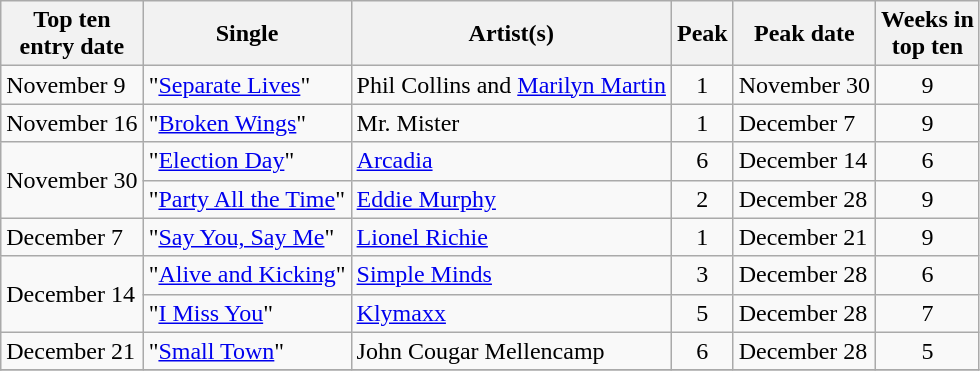<table class="wikitable sortable">
<tr>
<th>Top ten<br>entry date</th>
<th>Single</th>
<th>Artist(s)</th>
<th data-sort-type="number">Peak</th>
<th>Peak date</th>
<th data-sort-type="number">Weeks in<br>top ten</th>
</tr>
<tr>
<td>November 9</td>
<td>"<a href='#'>Separate Lives</a>"</td>
<td>Phil Collins and <a href='#'>Marilyn Martin</a></td>
<td align=center>1</td>
<td>November 30</td>
<td align=center>9</td>
</tr>
<tr>
<td>November 16</td>
<td>"<a href='#'>Broken Wings</a>"</td>
<td>Mr. Mister</td>
<td align=center>1</td>
<td>December 7</td>
<td align=center>9</td>
</tr>
<tr>
<td rowspan="2">November 30</td>
<td>"<a href='#'>Election Day</a>"</td>
<td><a href='#'>Arcadia</a></td>
<td align=center>6</td>
<td>December 14</td>
<td align=center>6</td>
</tr>
<tr>
<td>"<a href='#'>Party All the Time</a>"</td>
<td><a href='#'>Eddie Murphy</a></td>
<td align=center>2</td>
<td>December 28</td>
<td align=center>9</td>
</tr>
<tr>
<td>December 7</td>
<td>"<a href='#'>Say You, Say Me</a>"</td>
<td><a href='#'>Lionel Richie</a></td>
<td align=center>1</td>
<td>December 21</td>
<td align=center>9</td>
</tr>
<tr>
<td rowspan="2">December 14</td>
<td>"<a href='#'>Alive and Kicking</a>"</td>
<td><a href='#'>Simple Minds</a></td>
<td align=center>3</td>
<td>December 28</td>
<td align=center>6</td>
</tr>
<tr>
<td>"<a href='#'>I Miss You</a>"</td>
<td><a href='#'>Klymaxx</a></td>
<td align=center>5</td>
<td>December 28</td>
<td align=center>7</td>
</tr>
<tr>
<td>December 21</td>
<td>"<a href='#'>Small Town</a>"</td>
<td>John Cougar Mellencamp</td>
<td align=center>6</td>
<td>December 28</td>
<td align=center>5</td>
</tr>
<tr>
</tr>
</table>
